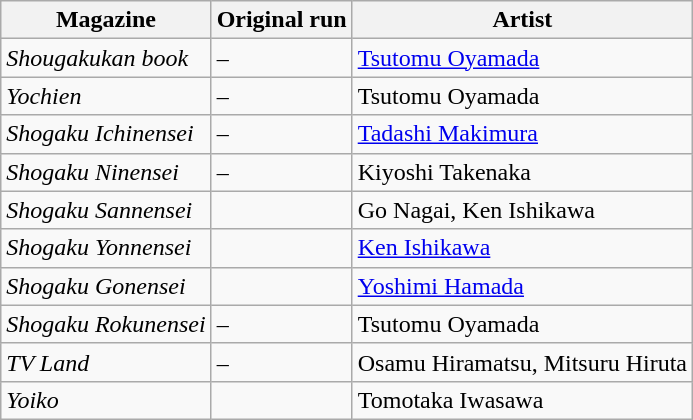<table class="wikitable">
<tr>
<th>Magazine</th>
<th>Original run</th>
<th>Artist</th>
</tr>
<tr>
<td><em>Shougakukan book</em></td>
<td> – </td>
<td><a href='#'>Tsutomu Oyamada</a></td>
</tr>
<tr>
<td><em>Yochien</em></td>
<td> – </td>
<td>Tsutomu Oyamada</td>
</tr>
<tr>
<td><em>Shogaku Ichinensei</em></td>
<td> – </td>
<td><a href='#'>Tadashi Makimura</a></td>
</tr>
<tr>
<td><em>Shogaku Ninensei</em></td>
<td> – </td>
<td>Kiyoshi Takenaka</td>
</tr>
<tr>
<td><em>Shogaku Sannensei</em></td>
<td></td>
<td>Go Nagai, Ken Ishikawa</td>
</tr>
<tr>
<td><em>Shogaku Yonnensei</em></td>
<td></td>
<td><a href='#'>Ken Ishikawa</a></td>
</tr>
<tr>
<td><em>Shogaku Gonensei</em></td>
<td></td>
<td><a href='#'>Yoshimi Hamada</a></td>
</tr>
<tr>
<td><em>Shogaku Rokunensei</em></td>
<td> – </td>
<td>Tsutomu Oyamada</td>
</tr>
<tr>
<td><em>TV Land</em></td>
<td> – </td>
<td>Osamu Hiramatsu, Mitsuru Hiruta</td>
</tr>
<tr>
<td><em>Yoiko</em></td>
<td></td>
<td>Tomotaka Iwasawa</td>
</tr>
</table>
